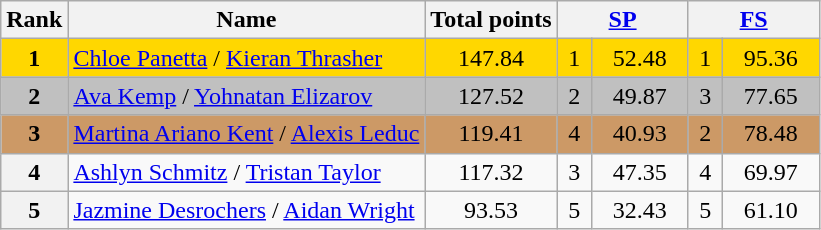<table class="wikitable sortable">
<tr>
<th>Rank</th>
<th>Name</th>
<th>Total points</th>
<th colspan="2" width="80px"><a href='#'>SP</a></th>
<th colspan="2" width="80px"><a href='#'>FS</a></th>
</tr>
<tr bgcolor="gold">
<td align="center"><strong>1</strong></td>
<td><a href='#'>Chloe Panetta</a> / <a href='#'>Kieran Thrasher</a></td>
<td align="center">147.84</td>
<td align="center">1</td>
<td align="center">52.48</td>
<td align="center">1</td>
<td align="center">95.36</td>
</tr>
<tr bgcolor="silver">
<td align="center"><strong>2</strong></td>
<td><a href='#'>Ava Kemp</a> / <a href='#'>Yohnatan Elizarov</a></td>
<td align="center">127.52</td>
<td align="center">2</td>
<td align="center">49.87</td>
<td align="center">3</td>
<td align="center">77.65</td>
</tr>
<tr bgcolor="cc9966">
<td align="center"><strong>3</strong></td>
<td><a href='#'>Martina Ariano Kent</a> / <a href='#'>Alexis Leduc</a></td>
<td align="center">119.41</td>
<td align="center">4</td>
<td align="center">40.93</td>
<td align="center">2</td>
<td align="center">78.48</td>
</tr>
<tr>
<th>4</th>
<td><a href='#'>Ashlyn Schmitz</a> / <a href='#'>Tristan Taylor</a></td>
<td align="center">117.32</td>
<td align="center">3</td>
<td align="center">47.35</td>
<td align="center">4</td>
<td align="center">69.97</td>
</tr>
<tr>
<th>5</th>
<td><a href='#'>Jazmine Desrochers</a> / <a href='#'>Aidan Wright</a></td>
<td align="center">93.53</td>
<td align="center">5</td>
<td align="center">32.43</td>
<td align="center">5</td>
<td align="center">61.10</td>
</tr>
</table>
